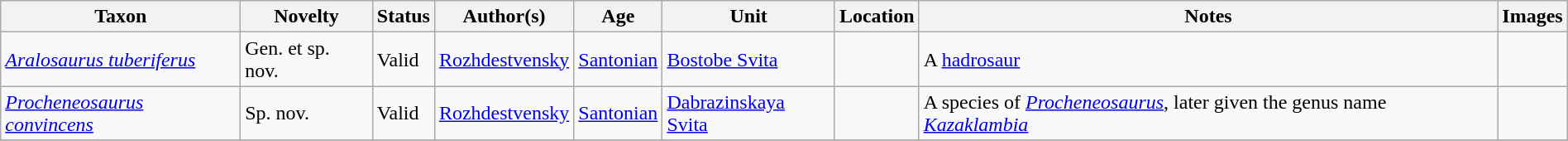<table class="wikitable sortable" align="center" width="100%">
<tr>
<th>Taxon</th>
<th>Novelty</th>
<th>Status</th>
<th>Author(s)</th>
<th>Age</th>
<th>Unit</th>
<th>Location</th>
<th>Notes</th>
<th>Images</th>
</tr>
<tr>
<td><em><a href='#'>Aralosaurus tuberiferus</a></em></td>
<td>Gen. et sp. nov.</td>
<td>Valid</td>
<td><a href='#'>Rozhdestvensky</a></td>
<td><a href='#'>Santonian</a></td>
<td><a href='#'>Bostobe Svita</a></td>
<td></td>
<td>A <a href='#'>hadrosaur</a></td>
<td></td>
</tr>
<tr>
<td><em><a href='#'>Procheneosaurus convincens</a></em></td>
<td>Sp. nov.</td>
<td>Valid</td>
<td><a href='#'>Rozhdestvensky</a></td>
<td><a href='#'>Santonian</a></td>
<td><a href='#'>Dabrazinskaya Svita</a></td>
<td></td>
<td>A species of <em><a href='#'>Procheneosaurus</a></em>, later given the genus name <em><a href='#'>Kazaklambia</a></em></td>
<td></td>
</tr>
<tr>
</tr>
</table>
